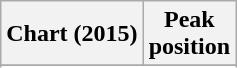<table class="wikitable sortable plainrowheaders" style="text-align:center">
<tr>
<th scope="col">Chart (2015)</th>
<th scope="col">Peak<br>position</th>
</tr>
<tr>
</tr>
<tr>
</tr>
</table>
